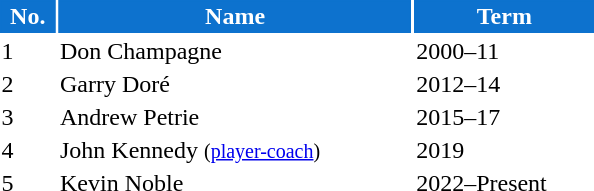<table class="toccolours" style="width:25em">
<tr>
<th style="background:#0D72CE;color:white;border:#0D72CE 1px solid">No.</th>
<th style="background:#0D72CE;color:white;border:#0D72CE 1px solid">Name</th>
<th style="background:#0D72CE;color:white;border:#0D72CE 1px solid">Term</th>
</tr>
<tr>
<td>1</td>
<td> Don Champagne</td>
<td>2000–11</td>
</tr>
<tr>
<td>2</td>
<td> Garry Doré</td>
<td>2012–14</td>
</tr>
<tr>
<td>3</td>
<td> Andrew Petrie</td>
<td>2015–17</td>
</tr>
<tr>
<td>4</td>
<td> John Kennedy <small>(<a href='#'>player-coach</a>)</small></td>
<td>2019</td>
</tr>
<tr>
<td>5</td>
<td> Kevin Noble</td>
<td>2022–Present</td>
</tr>
<tr>
</tr>
</table>
